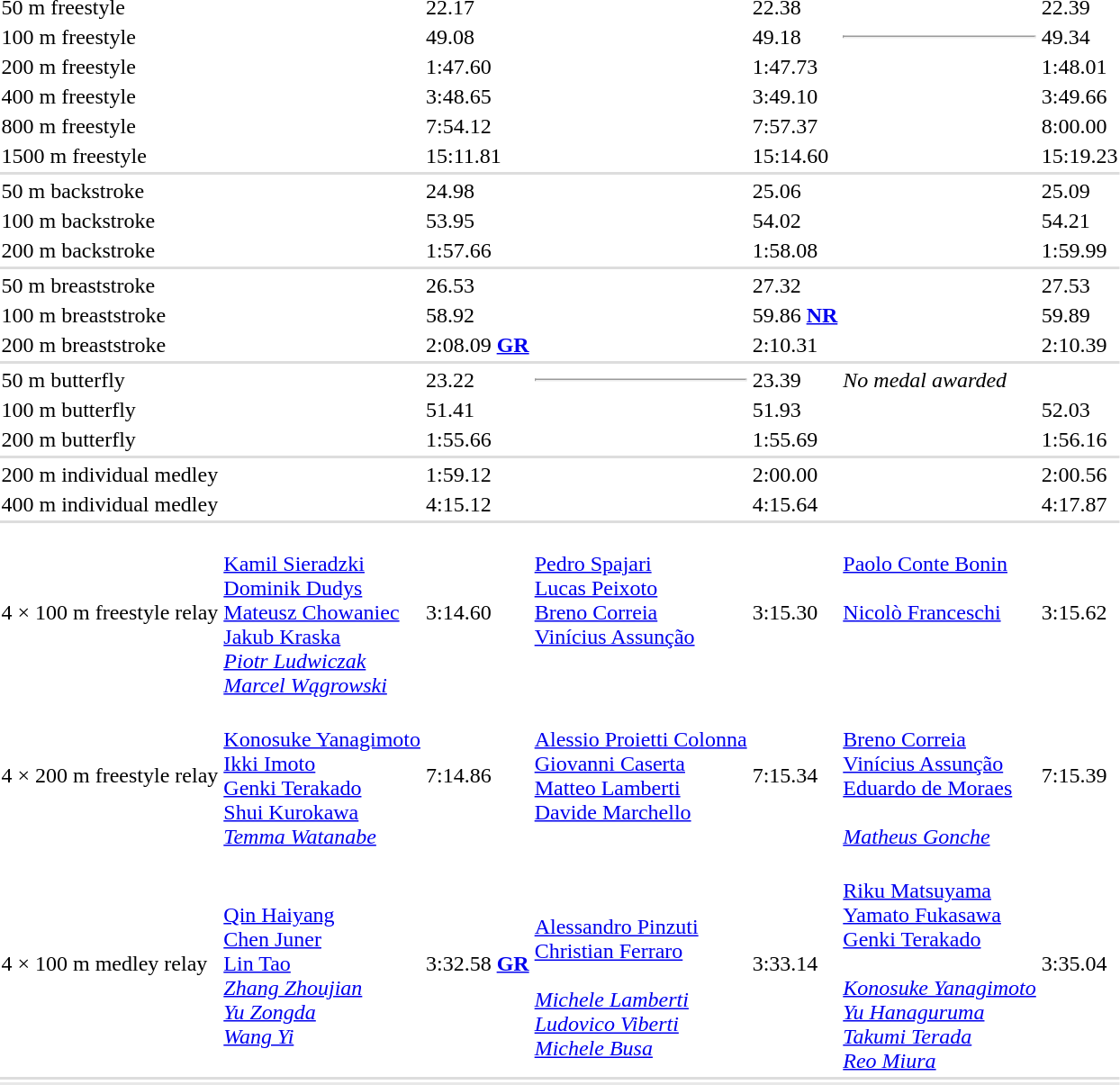<table>
<tr>
<td>50 m freestyle<br></td>
<td></td>
<td>22.17</td>
<td></td>
<td>22.38</td>
<td></td>
<td>22.39</td>
</tr>
<tr>
<td>100 m freestyle<br></td>
<td></td>
<td>49.08</td>
<td></td>
<td>49.18</td>
<td><hr></td>
<td>49.34</td>
</tr>
<tr>
<td>200 m freestyle<br></td>
<td></td>
<td>1:47.60</td>
<td></td>
<td>1:47.73</td>
<td></td>
<td>1:48.01</td>
</tr>
<tr>
<td>400 m freestyle<br></td>
<td></td>
<td>3:48.65</td>
<td></td>
<td>3:49.10</td>
<td></td>
<td>3:49.66</td>
</tr>
<tr>
<td>800 m freestyle<br></td>
<td></td>
<td>7:54.12</td>
<td></td>
<td>7:57.37</td>
<td></td>
<td>8:00.00</td>
</tr>
<tr>
<td>1500 m freestyle<br></td>
<td></td>
<td>15:11.81</td>
<td></td>
<td>15:14.60</td>
<td></td>
<td>15:19.23</td>
</tr>
<tr bgcolor=#DDDDDD>
<td colspan=7></td>
</tr>
<tr>
<td>50 m backstroke<br></td>
<td></td>
<td>24.98</td>
<td></td>
<td>25.06</td>
<td></td>
<td>25.09</td>
</tr>
<tr>
<td>100 m backstroke<br></td>
<td></td>
<td>53.95</td>
<td></td>
<td>54.02</td>
<td></td>
<td>54.21</td>
</tr>
<tr>
<td>200 m backstroke<br></td>
<td></td>
<td>1:57.66</td>
<td></td>
<td>1:58.08</td>
<td></td>
<td>1:59.99</td>
</tr>
<tr bgcolor=#DDDDDD>
<td colspan=7></td>
</tr>
<tr>
<td>50 m breaststroke<br></td>
<td></td>
<td>26.53</td>
<td></td>
<td>27.32</td>
<td></td>
<td>27.53</td>
</tr>
<tr>
<td>100 m breaststroke<br></td>
<td></td>
<td>58.92</td>
<td></td>
<td>59.86 <strong><a href='#'>NR</a></strong></td>
<td></td>
<td>59.89</td>
</tr>
<tr>
<td>200 m breaststroke<br></td>
<td></td>
<td>2:08.09 <strong><a href='#'>GR</a></strong></td>
<td></td>
<td>2:10.31</td>
<td></td>
<td>2:10.39</td>
</tr>
<tr bgcolor=#DDDDDD>
<td colspan=7></td>
</tr>
<tr>
<td>50 m butterfly<br></td>
<td></td>
<td>23.22</td>
<td><hr></td>
<td>23.39</td>
<td colspan=2><em>No medal awarded</em></td>
</tr>
<tr>
<td>100 m butterfly<br></td>
<td></td>
<td>51.41</td>
<td></td>
<td>51.93</td>
<td></td>
<td>52.03</td>
</tr>
<tr>
<td>200 m butterfly<br></td>
<td></td>
<td>1:55.66</td>
<td></td>
<td>1:55.69</td>
<td></td>
<td>1:56.16</td>
</tr>
<tr bgcolor=#DDDDDD>
<td colspan=7></td>
</tr>
<tr>
<td>200 m individual medley<br></td>
<td></td>
<td>1:59.12</td>
<td></td>
<td>2:00.00</td>
<td></td>
<td>2:00.56</td>
</tr>
<tr>
<td>400 m individual medley<br></td>
<td></td>
<td>4:15.12</td>
<td></td>
<td>4:15.64</td>
<td></td>
<td>4:17.87</td>
</tr>
<tr bgcolor=#DDDDDD>
<td colspan=7></td>
</tr>
<tr>
<td>4 × 100 m freestyle relay<br></td>
<td><br><a href='#'>Kamil Sieradzki</a><br><a href='#'>Dominik Dudys</a><br><a href='#'>Mateusz Chowaniec</a><br><a href='#'>Jakub Kraska</a> <br><em><a href='#'>Piotr Ludwiczak</a><br><a href='#'>Marcel Wągrowski</a></em></td>
<td>3:14.60</td>
<td valign=top><br><a href='#'>Pedro Spajari</a><br><a href='#'>Lucas Peixoto</a><br><a href='#'>Breno Correia</a><br><a href='#'>Vinícius Assunção</a></td>
<td>3:15.30</td>
<td valign=top><br><a href='#'>Paolo Conte Bonin</a><br><br><a href='#'>Nicolò Franceschi</a><br></td>
<td>3:15.62</td>
</tr>
<tr>
<td>4 × 200 m freestyle relay<br></td>
<td><br><a href='#'>Konosuke Yanagimoto</a><br><a href='#'>Ikki Imoto</a><br><a href='#'>Genki Terakado</a><br><a href='#'>Shui Kurokawa</a> <br><em><a href='#'>Temma Watanabe</a></em></td>
<td>7:14.86</td>
<td valign=top><br><a href='#'>Alessio Proietti Colonna</a><br><a href='#'>Giovanni Caserta</a><br><a href='#'>Matteo Lamberti</a><br><a href='#'>Davide Marchello</a></td>
<td>7:15.34</td>
<td valign=top><br><a href='#'>Breno Correia</a><br><a href='#'>Vinícius Assunção</a><br><a href='#'>Eduardo de Moraes</a><br> <br><em><a href='#'>Matheus Gonche</a></em></td>
<td>7:15.39</td>
</tr>
<tr>
<td>4 × 100 m medley relay<br></td>
<td valign=top><br><br><a href='#'>Qin Haiyang</a><br><a href='#'>Chen Juner</a><br><a href='#'>Lin Tao</a> <br><em><a href='#'>Zhang Zhoujian</a><br><a href='#'>Yu Zongda</a><br><a href='#'>Wang Yi</a></em></td>
<td>3:32.58 <strong><a href='#'>GR</a></strong></td>
<td><br><br><a href='#'>Alessandro Pinzuti</a><br><a href='#'>Christian Ferraro</a><br><br><em><a href='#'>Michele Lamberti</a><br><a href='#'>Ludovico Viberti</a><br><a href='#'>Michele Busa</a><br></em></td>
<td>3:33.14</td>
<td><br><a href='#'>Riku Matsuyama</a><br><a href='#'>Yamato Fukasawa</a><br><a href='#'>Genki Terakado</a><br> <br><em><a href='#'>Konosuke Yanagimoto</a><br><a href='#'>Yu Hanaguruma</a><br><a href='#'>Takumi Terada</a><br><a href='#'>Reo Miura</a></em></td>
<td>3:35.04</td>
</tr>
<tr bgcolor=#DDDDDD>
<td colspan=7></td>
</tr>
<tr bgcolor= e8e8e8>
<td colspan=7></td>
</tr>
</table>
